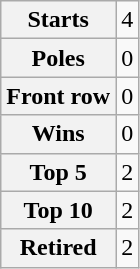<table class="wikitable" style="text-align:center">
<tr>
<th>Starts</th>
<td>4</td>
</tr>
<tr>
<th>Poles</th>
<td>0</td>
</tr>
<tr>
<th>Front row</th>
<td>0</td>
</tr>
<tr>
<th>Wins</th>
<td>0</td>
</tr>
<tr>
<th>Top 5</th>
<td>2</td>
</tr>
<tr>
<th>Top 10</th>
<td>2</td>
</tr>
<tr>
<th>Retired</th>
<td>2</td>
</tr>
</table>
